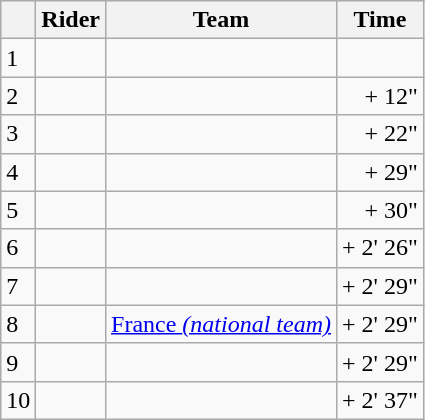<table class="wikitable">
<tr>
<th></th>
<th>Rider</th>
<th>Team</th>
<th>Time</th>
</tr>
<tr>
<td>1</td>
<td> </td>
<td></td>
<td align="right"></td>
</tr>
<tr>
<td>2</td>
<td></td>
<td></td>
<td align="right">+ 12"</td>
</tr>
<tr>
<td>3</td>
<td></td>
<td></td>
<td align="right">+ 22"</td>
</tr>
<tr>
<td>4</td>
<td></td>
<td></td>
<td align="right">+ 29"</td>
</tr>
<tr>
<td>5</td>
<td></td>
<td></td>
<td align="right">+ 30"</td>
</tr>
<tr>
<td>6</td>
<td></td>
<td></td>
<td align="right">+ 2' 26"</td>
</tr>
<tr>
<td>7</td>
<td></td>
<td></td>
<td align="right">+ 2' 29"</td>
</tr>
<tr>
<td>8</td>
<td></td>
<td><a href='#'>France <em>(national team)</em></a></td>
<td align="right">+ 2' 29"</td>
</tr>
<tr>
<td>9</td>
<td></td>
<td></td>
<td align="right">+ 2' 29"</td>
</tr>
<tr>
<td>10</td>
<td></td>
<td></td>
<td align="right">+ 2' 37"</td>
</tr>
</table>
